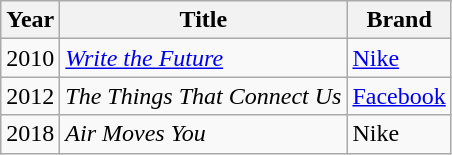<table class="wikitable">
<tr>
<th>Year</th>
<th>Title</th>
<th>Brand</th>
</tr>
<tr>
<td>2010</td>
<td><em><a href='#'>Write the Future</a></em></td>
<td><a href='#'>Nike</a></td>
</tr>
<tr>
<td>2012</td>
<td><em>The Things That Connect Us</em></td>
<td><a href='#'>Facebook</a></td>
</tr>
<tr>
<td>2018</td>
<td><em>Air Moves You</em></td>
<td>Nike</td>
</tr>
</table>
